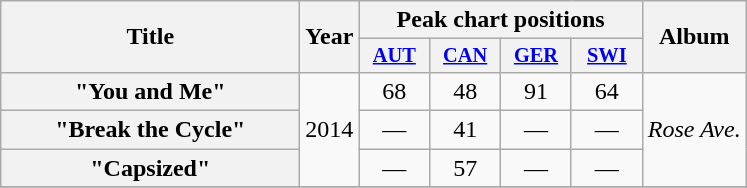<table class="wikitable plainrowheaders" style="text-align:center;">
<tr>
<th scope="col" rowspan="2" style="width:12em;">Title</th>
<th scope="col" rowspan="2">Year</th>
<th scope="col" colspan="4">Peak chart positions</th>
<th scope="col" rowspan="2">Album</th>
</tr>
<tr>
<th scope="col" style="width:3em; font-size:85%;"><a href='#'>AUT</a><br></th>
<th scope="col" style="width:3em; font-size:85%;"><a href='#'>CAN</a><br></th>
<th scope="col" style="width:3em; font-size:85%;"><a href='#'>GER</a><br></th>
<th scope="col" style="width:3em; font-size:85%;"><a href='#'>SWI</a><br></th>
</tr>
<tr>
<th scope="row">"You and Me"</th>
<td rowspan="3">2014</td>
<td>68</td>
<td>48</td>
<td>91</td>
<td>64</td>
<td rowspan="3"><em>Rose Ave.</em></td>
</tr>
<tr>
<th scope="row">"Break the Cycle"</th>
<td>—</td>
<td>41</td>
<td>—</td>
<td>—</td>
</tr>
<tr>
<th scope="row">"Capsized"</th>
<td>—</td>
<td>57</td>
<td>—</td>
<td>—</td>
</tr>
<tr>
</tr>
</table>
